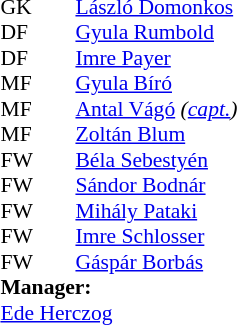<table style="font-size:90%; margin:0.2em auto;" cellspacing="0" cellpadding="0">
<tr>
<th width="25"></th>
<th width="25"></th>
</tr>
<tr>
<td>GK</td>
<td></td>
<td><a href='#'>László Domonkos</a></td>
</tr>
<tr>
<td>DF</td>
<td></td>
<td><a href='#'>Gyula Rumbold</a></td>
</tr>
<tr>
<td>DF</td>
<td></td>
<td><a href='#'>Imre Payer</a></td>
</tr>
<tr>
<td>MF</td>
<td></td>
<td><a href='#'>Gyula Bíró</a></td>
</tr>
<tr>
<td>MF</td>
<td></td>
<td><a href='#'>Antal Vágó</a> <em>(<a href='#'>capt.</a>)</em></td>
</tr>
<tr>
<td>MF</td>
<td></td>
<td><a href='#'>Zoltán Blum</a></td>
</tr>
<tr>
<td>FW</td>
<td></td>
<td><a href='#'>Béla Sebestyén</a></td>
</tr>
<tr>
<td>FW</td>
<td></td>
<td><a href='#'>Sándor Bodnár</a></td>
</tr>
<tr>
<td>FW</td>
<td></td>
<td><a href='#'>Mihály Pataki</a></td>
</tr>
<tr>
<td>FW</td>
<td></td>
<td><a href='#'>Imre Schlosser</a></td>
</tr>
<tr>
<td>FW</td>
<td></td>
<td><a href='#'>Gáspár Borbás</a></td>
</tr>
<tr>
<td colspan=3><strong>Manager:</strong></td>
</tr>
<tr>
<td colspan=4> <a href='#'>Ede Herczog</a></td>
</tr>
</table>
